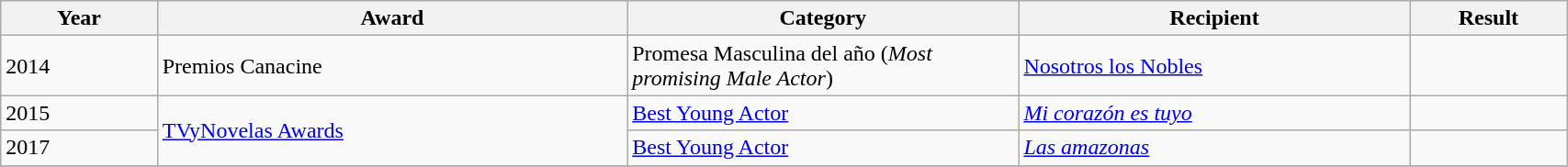<table | width="90%" class="wikitable sortable">
<tr>
<th width="10%">Year</th>
<th width="30%">Award</th>
<th width="25%">Category</th>
<th width="25%">Recipient</th>
<th width="10%">Result</th>
</tr>
<tr>
<td rowspan="1">2014</td>
<td rowspan="1" align="left">Premios Canacine</td>
<td align="left">Promesa Masculina del año (<em>Most promising Male Actor</em>)</td>
<td align="left"><a href='#'>Nosotros los Nobles</a></td>
<td></td>
</tr>
<tr>
<td rowspan="1">2015</td>
<td rowspan="2"><a href='#'>TVyNovelas Awards</a></td>
<td><a href='#'>Best Young Actor</a></td>
<td><em><a href='#'>Mi corazón es tuyo</a></em></td>
<td></td>
</tr>
<tr>
<td rowspan="1">2017</td>
<td><a href='#'>Best Young Actor</a></td>
<td><em><a href='#'>Las amazonas</a></em></td>
<td></td>
</tr>
<tr>
</tr>
</table>
